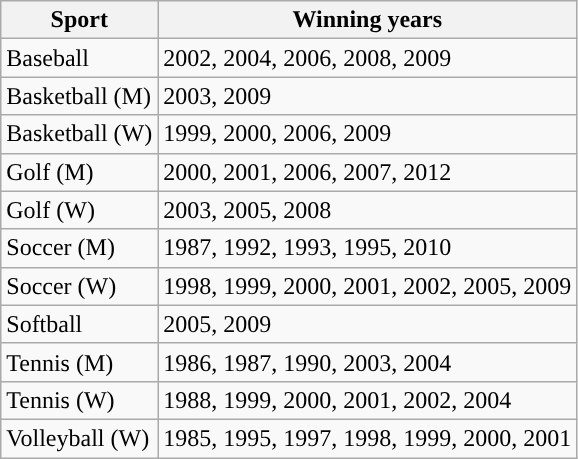<table class="wikitable">
<tr>
<th width=px>Sport</th>
<th width=px>Winning years</th>
</tr>
<tr>
<td>Baseball</td>
<td>2002, 2004, 2006, 2008, 2009</td>
</tr>
<tr>
<td>Basketball (M)</td>
<td>2003, 2009</td>
</tr>
<tr>
<td>Basketball (W)</td>
<td>1999, 2000, 2006, 2009</td>
</tr>
<tr>
<td>Golf (M)</td>
<td>2000, 2001, 2006, 2007, 2012</td>
</tr>
<tr>
<td>Golf (W)</td>
<td>2003, 2005, 2008</td>
</tr>
<tr>
<td>Soccer (M)</td>
<td>1987, 1992, 1993, 1995, 2010</td>
</tr>
<tr>
<td>Soccer (W)</td>
<td>1998, 1999, 2000, 2001, 2002, 2005, 2009</td>
</tr>
<tr>
<td>Softball</td>
<td>2005, 2009</td>
</tr>
<tr>
<td>Tennis (M)</td>
<td>1986, 1987, 1990, 2003, 2004</td>
</tr>
<tr>
<td>Tennis (W)</td>
<td>1988, 1999, 2000, 2001, 2002, 2004</td>
</tr>
<tr>
<td>Volleyball (W)</td>
<td>1985, 1995, 1997, 1998, 1999, 2000, 2001</td>
</tr>
</table>
